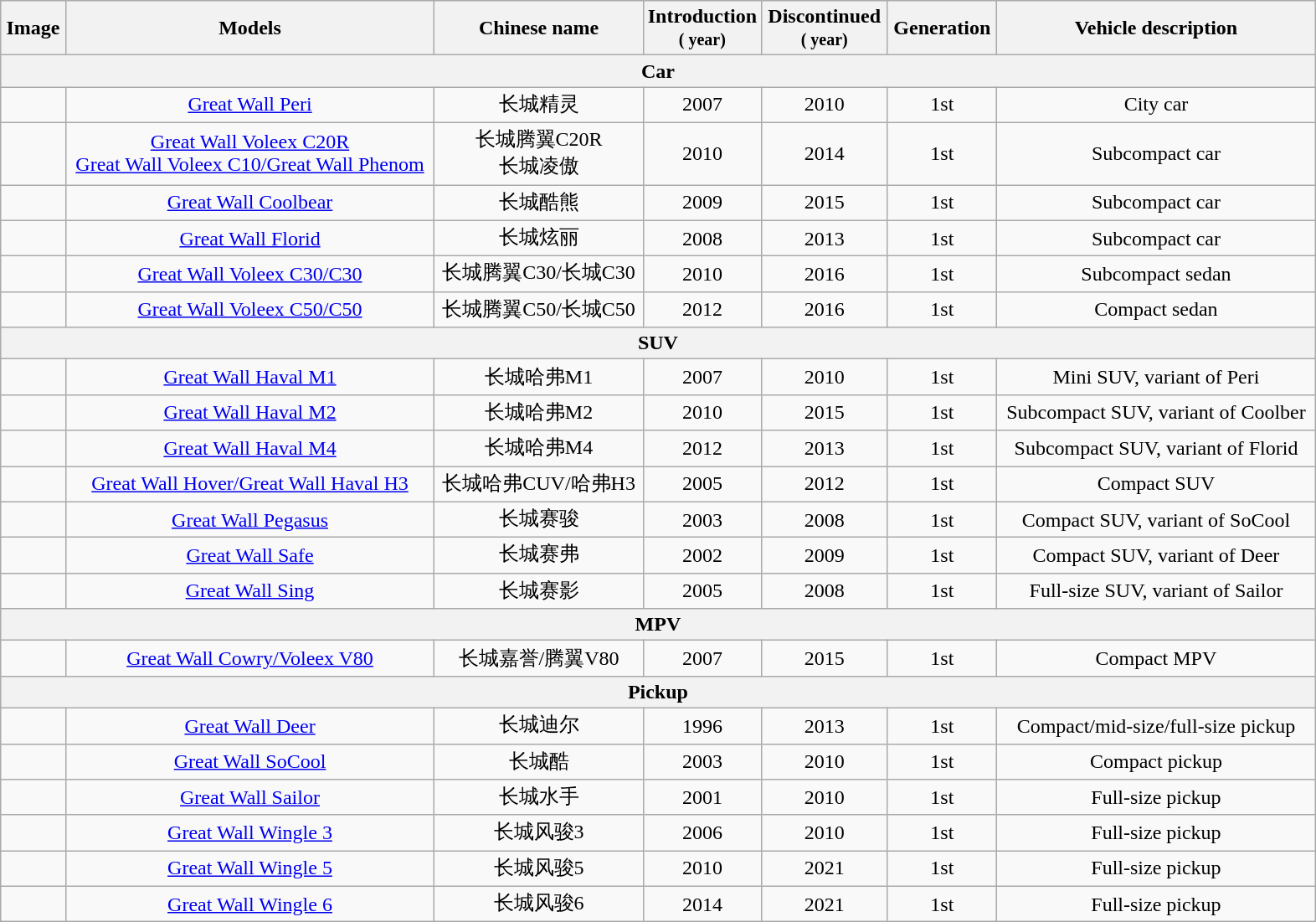<table class="wikitable sortable" style="text-align: center; class="unsortable" |Image>
<tr>
<th>Image</th>
<th>Models</th>
<th>Chinese name</th>
<th width="9%">Introduction<br><small>( year)</small></th>
<th>Discontinued<br><small>( year)</small></th>
<th>Generation</th>
<th>Vehicle description</th>
</tr>
<tr>
<th colspan="7">Car</th>
</tr>
<tr>
<td></td>
<td><a href='#'>Great Wall Peri</a></td>
<td>长城精灵</td>
<td>2007</td>
<td>2010</td>
<td>1st</td>
<td>City car</td>
</tr>
<tr>
<td><br></td>
<td><a href='#'>Great Wall Voleex C20R</a><br><a href='#'>Great Wall Voleex C10/Great Wall Phenom</a></td>
<td>长城腾翼C20R<br>长城凌傲</td>
<td>2010</td>
<td>2014</td>
<td>1st</td>
<td>Subcompact car</td>
</tr>
<tr>
<td></td>
<td><a href='#'>Great Wall Coolbear</a></td>
<td>长城酷熊</td>
<td>2009</td>
<td>2015</td>
<td>1st</td>
<td>Subcompact car</td>
</tr>
<tr>
<td></td>
<td><a href='#'>Great Wall Florid</a></td>
<td>长城炫丽</td>
<td>2008</td>
<td>2013</td>
<td>1st</td>
<td>Subcompact car</td>
</tr>
<tr>
<td></td>
<td><a href='#'>Great Wall Voleex C30/C30</a></td>
<td>长城腾翼C30/长城C30</td>
<td>2010</td>
<td>2016</td>
<td>1st</td>
<td>Subcompact sedan</td>
</tr>
<tr>
<td></td>
<td><a href='#'>Great Wall Voleex C50/C50</a></td>
<td>长城腾翼C50/长城C50</td>
<td>2012</td>
<td>2016</td>
<td>1st</td>
<td>Compact sedan</td>
</tr>
<tr>
<th colspan="7">SUV</th>
</tr>
<tr>
<td></td>
<td><a href='#'>Great Wall Haval M1</a></td>
<td>长城哈弗M1</td>
<td>2007</td>
<td>2010</td>
<td>1st</td>
<td>Mini SUV, variant of Peri</td>
</tr>
<tr>
<td></td>
<td><a href='#'>Great Wall Haval M2</a></td>
<td>长城哈弗M2</td>
<td>2010</td>
<td>2015</td>
<td>1st</td>
<td>Subcompact SUV, variant of Coolber</td>
</tr>
<tr>
<td></td>
<td><a href='#'>Great Wall Haval M4</a></td>
<td>长城哈弗M4</td>
<td>2012</td>
<td>2013</td>
<td>1st</td>
<td>Subcompact SUV, variant of Florid</td>
</tr>
<tr>
<td></td>
<td><a href='#'>Great Wall Hover/Great Wall Haval H3</a></td>
<td>长城哈弗CUV/哈弗H3</td>
<td>2005</td>
<td>2012</td>
<td>1st</td>
<td>Compact SUV</td>
</tr>
<tr>
<td></td>
<td><a href='#'>Great Wall Pegasus</a></td>
<td>长城赛骏</td>
<td>2003</td>
<td>2008</td>
<td>1st</td>
<td>Compact SUV, variant of SoCool</td>
</tr>
<tr>
<td></td>
<td><a href='#'>Great Wall Safe</a></td>
<td>长城赛弗</td>
<td>2002</td>
<td>2009</td>
<td>1st</td>
<td>Compact SUV, variant of Deer</td>
</tr>
<tr>
<td></td>
<td><a href='#'>Great Wall Sing</a></td>
<td>长城赛影</td>
<td>2005</td>
<td>2008</td>
<td>1st</td>
<td>Full-size SUV, variant of Sailor</td>
</tr>
<tr>
<th colspan="7">MPV</th>
</tr>
<tr>
<td></td>
<td><a href='#'>Great Wall Cowry/Voleex V80</a></td>
<td>长城嘉誉/腾翼V80</td>
<td>2007</td>
<td>2015</td>
<td>1st</td>
<td>Compact MPV</td>
</tr>
<tr>
<th colspan="7">Pickup</th>
</tr>
<tr>
<td></td>
<td><a href='#'>Great Wall Deer</a></td>
<td>长城迪尔</td>
<td>1996</td>
<td>2013</td>
<td>1st</td>
<td>Compact/mid-size/full-size pickup</td>
</tr>
<tr>
<td></td>
<td><a href='#'>Great Wall SoCool</a></td>
<td>长城酷</td>
<td>2003</td>
<td>2010</td>
<td>1st</td>
<td>Compact pickup</td>
</tr>
<tr>
<td></td>
<td><a href='#'>Great Wall Sailor</a></td>
<td>长城水手</td>
<td>2001</td>
<td>2010</td>
<td>1st</td>
<td>Full-size pickup</td>
</tr>
<tr>
<td></td>
<td><a href='#'>Great Wall Wingle 3</a></td>
<td>长城风骏3</td>
<td>2006</td>
<td>2010</td>
<td>1st</td>
<td>Full-size pickup</td>
</tr>
<tr>
<td></td>
<td><a href='#'>Great Wall Wingle 5</a></td>
<td>长城风骏5</td>
<td>2010</td>
<td>2021</td>
<td>1st</td>
<td>Full-size pickup</td>
</tr>
<tr>
<td></td>
<td><a href='#'>Great Wall Wingle 6</a></td>
<td>长城风骏6</td>
<td>2014</td>
<td>2021</td>
<td>1st</td>
<td>Full-size pickup</td>
</tr>
</table>
